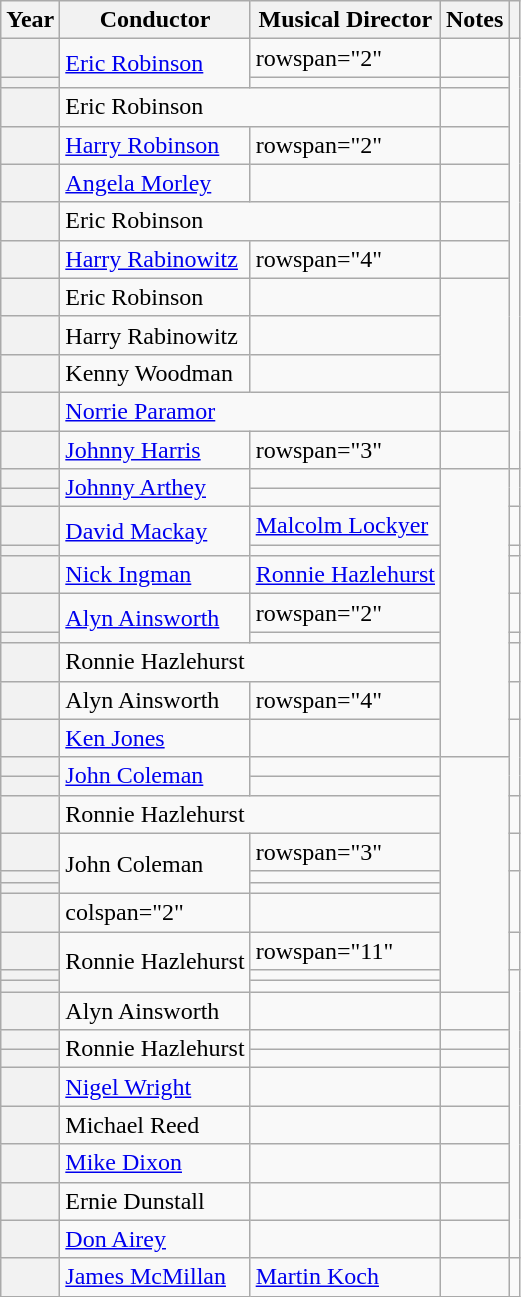<table class="wikitable plainrowheaders">
<tr>
<th>Year</th>
<th>Conductor</th>
<th>Musical Director</th>
<th>Notes</th>
<th></th>
</tr>
<tr>
<th scope="row"></th>
<td rowspan="2"><a href='#'>Eric Robinson</a></td>
<td>rowspan="2" </td>
<td></td>
<td rowspan="12"></td>
</tr>
<tr>
<th scope="row"></th>
<td></td>
</tr>
<tr>
<th scope="row"></th>
<td colspan="2">Eric Robinson</td>
<td></td>
</tr>
<tr>
<th scope="row"></th>
<td><a href='#'>Harry Robinson</a></td>
<td>rowspan="2" </td>
<td></td>
</tr>
<tr>
<th scope="row"></th>
<td><a href='#'>Angela Morley</a></td>
<td></td>
</tr>
<tr>
<th scope="row"></th>
<td colspan="2">Eric Robinson</td>
<td></td>
</tr>
<tr>
<th scope="row"></th>
<td><a href='#'>Harry Rabinowitz</a></td>
<td>rowspan="4" </td>
<td></td>
</tr>
<tr>
<th scope="row"></th>
<td>Eric Robinson</td>
<td></td>
</tr>
<tr>
<th scope="row"></th>
<td>Harry Rabinowitz</td>
<td></td>
</tr>
<tr>
<th scope="row"></th>
<td>Kenny Woodman</td>
<td></td>
</tr>
<tr>
<th scope="row"></th>
<td colspan="2"><a href='#'>Norrie Paramor</a></td>
<td></td>
</tr>
<tr>
<th scope="row"></th>
<td><a href='#'>Johnny Harris</a></td>
<td>rowspan="3" </td>
<td></td>
</tr>
<tr>
<th scope="row"></th>
<td rowspan="2"><a href='#'>Johnny Arthey</a></td>
<td></td>
<td rowspan="10"></td>
</tr>
<tr>
<th scope="row"></th>
<td></td>
</tr>
<tr>
<th scope="row"></th>
<td rowspan="2"><a href='#'>David Mackay</a></td>
<td><a href='#'>Malcolm Lockyer</a></td>
<td></td>
</tr>
<tr>
<th scope="row"></th>
<td></td>
<td></td>
</tr>
<tr>
<th scope="row"></th>
<td><a href='#'>Nick Ingman</a></td>
<td><a href='#'>Ronnie Hazlehurst</a></td>
<td></td>
</tr>
<tr>
<th scope="row"></th>
<td rowspan="2"><a href='#'>Alyn Ainsworth</a></td>
<td>rowspan="2" </td>
<td></td>
</tr>
<tr>
<th scope="row"></th>
<td></td>
</tr>
<tr>
<th scope="row"></th>
<td colspan="2">Ronnie Hazlehurst</td>
<td></td>
</tr>
<tr>
<th scope="row"></th>
<td>Alyn Ainsworth</td>
<td>rowspan="4" </td>
<td></td>
</tr>
<tr>
<th scope="row"></th>
<td><a href='#'>Ken Jones</a></td>
<td></td>
</tr>
<tr>
<th scope="row"></th>
<td rowspan="2"><a href='#'>John Coleman</a></td>
<td></td>
<td rowspan="10"></td>
</tr>
<tr>
<th scope="row"></th>
<td></td>
</tr>
<tr>
<th scope="row"></th>
<td colspan="2">Ronnie Hazlehurst</td>
<td></td>
</tr>
<tr>
<th scope="row"></th>
<td rowspan="3">John Coleman</td>
<td>rowspan="3" </td>
<td></td>
</tr>
<tr>
<th scope="row"></th>
<td></td>
</tr>
<tr>
<th scope="row"></th>
<td></td>
</tr>
<tr>
<th scope="row"></th>
<td>colspan="2" </td>
<td></td>
</tr>
<tr>
<th scope="row"></th>
<td rowspan="3">Ronnie Hazlehurst</td>
<td>rowspan="11" </td>
<td></td>
</tr>
<tr>
<th scope="row"></th>
<td></td>
</tr>
<tr>
<th scope="row"></th>
<td></td>
</tr>
<tr>
<th scope="row"></th>
<td>Alyn Ainsworth</td>
<td></td>
<td></td>
</tr>
<tr>
<th scope="row"></th>
<td rowspan="2">Ronnie Hazlehurst</td>
<td></td>
<td></td>
</tr>
<tr>
<th scope="row"></th>
<td></td>
<td></td>
</tr>
<tr>
<th scope="row"></th>
<td><a href='#'>Nigel Wright</a></td>
<td></td>
<td></td>
</tr>
<tr>
<th scope="row"></th>
<td>Michael Reed</td>
<td></td>
<td></td>
</tr>
<tr>
<th scope="row"></th>
<td><a href='#'>Mike Dixon</a></td>
<td></td>
<td></td>
</tr>
<tr>
<th scope="row"></th>
<td>Ernie Dunstall</td>
<td></td>
<td></td>
</tr>
<tr>
<th scope="row"></th>
<td><a href='#'>Don Airey</a></td>
<td></td>
<td></td>
</tr>
<tr>
<th scope="row"></th>
<td><a href='#'>James McMillan</a></td>
<td><a href='#'>Martin Koch</a></td>
<td></td>
<td></td>
</tr>
</table>
